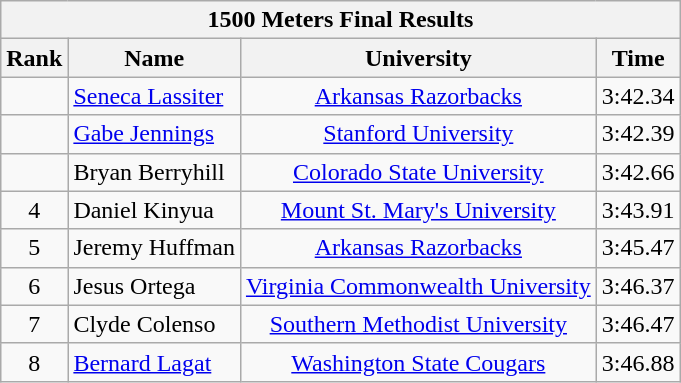<table class="wikitable sortable" style="text-align:center">
<tr>
<th colspan="4">1500 Meters Final Results</th>
</tr>
<tr>
<th>Rank</th>
<th>Name</th>
<th>University</th>
<th>Time</th>
</tr>
<tr>
<td></td>
<td align=left><a href='#'>Seneca Lassiter</a></td>
<td><a href='#'>Arkansas Razorbacks</a></td>
<td>3:42.34</td>
</tr>
<tr>
<td></td>
<td align=left><a href='#'>Gabe Jennings</a></td>
<td><a href='#'>Stanford University</a></td>
<td>3:42.39</td>
</tr>
<tr>
<td></td>
<td align=left>Bryan Berryhill</td>
<td><a href='#'>Colorado State University</a></td>
<td>3:42.66</td>
</tr>
<tr>
<td>4</td>
<td align=left>Daniel Kinyua</td>
<td><a href='#'>Mount St. Mary's University</a></td>
<td>3:43.91</td>
</tr>
<tr>
<td>5</td>
<td align=left>Jeremy Huffman</td>
<td><a href='#'>Arkansas Razorbacks</a></td>
<td>3:45.47</td>
</tr>
<tr>
<td>6</td>
<td align=left>Jesus Ortega</td>
<td><a href='#'>Virginia Commonwealth University</a></td>
<td>3:46.37</td>
</tr>
<tr>
<td>7</td>
<td align=left>Clyde Colenso</td>
<td><a href='#'>Southern Methodist University</a></td>
<td>3:46.47</td>
</tr>
<tr>
<td>8</td>
<td align=left><a href='#'>Bernard Lagat</a></td>
<td><a href='#'>Washington State Cougars</a></td>
<td>3:46.88</td>
</tr>
</table>
